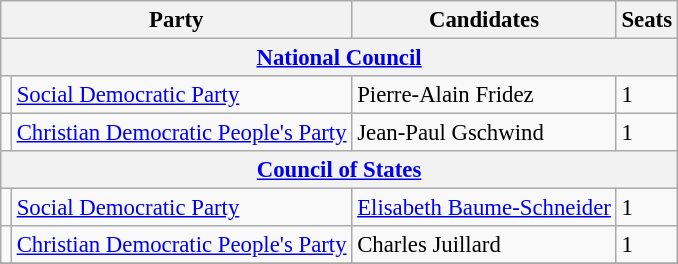<table class="wikitable" style="font-size:95%;">
<tr>
<th colspan=2>Party</th>
<th>Candidates</th>
<th>Seats</th>
</tr>
<tr>
<th colspan=4><a href='#'>National Council</a></th>
</tr>
<tr>
<td bgcolor=></td>
<td align=left><a href='#'>Social Democratic Party</a></td>
<td>Pierre-Alain Fridez</td>
<td>1</td>
</tr>
<tr>
<td bgcolor=></td>
<td align=left><a href='#'>Christian Democratic People's Party</a></td>
<td>Jean-Paul Gschwind</td>
<td>1</td>
</tr>
<tr>
<th colspan=6><a href='#'>Council of States</a></th>
</tr>
<tr>
<td bgcolor=></td>
<td align=left><a href='#'>Social Democratic Party</a></td>
<td><a href='#'>Elisabeth Baume-Schneider</a></td>
<td>1</td>
</tr>
<tr>
<td bgcolor=></td>
<td align=left><a href='#'>Christian Democratic People's Party</a></td>
<td>Charles Juillard</td>
<td>1</td>
</tr>
<tr>
</tr>
</table>
